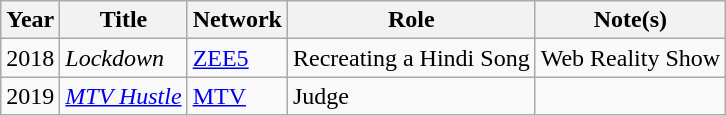<table class="wikitable">
<tr>
<th>Year</th>
<th>Title</th>
<th>Network</th>
<th>Role</th>
<th>Note(s)</th>
</tr>
<tr>
<td>2018</td>
<td><em>Lockdown</em></td>
<td><a href='#'>ZEE5</a></td>
<td>Recreating a Hindi Song</td>
<td>Web Reality Show</td>
</tr>
<tr>
<td>2019</td>
<td><em><a href='#'>MTV Hustle</a></em></td>
<td><a href='#'>MTV</a></td>
<td>Judge</td>
<td></td>
</tr>
</table>
